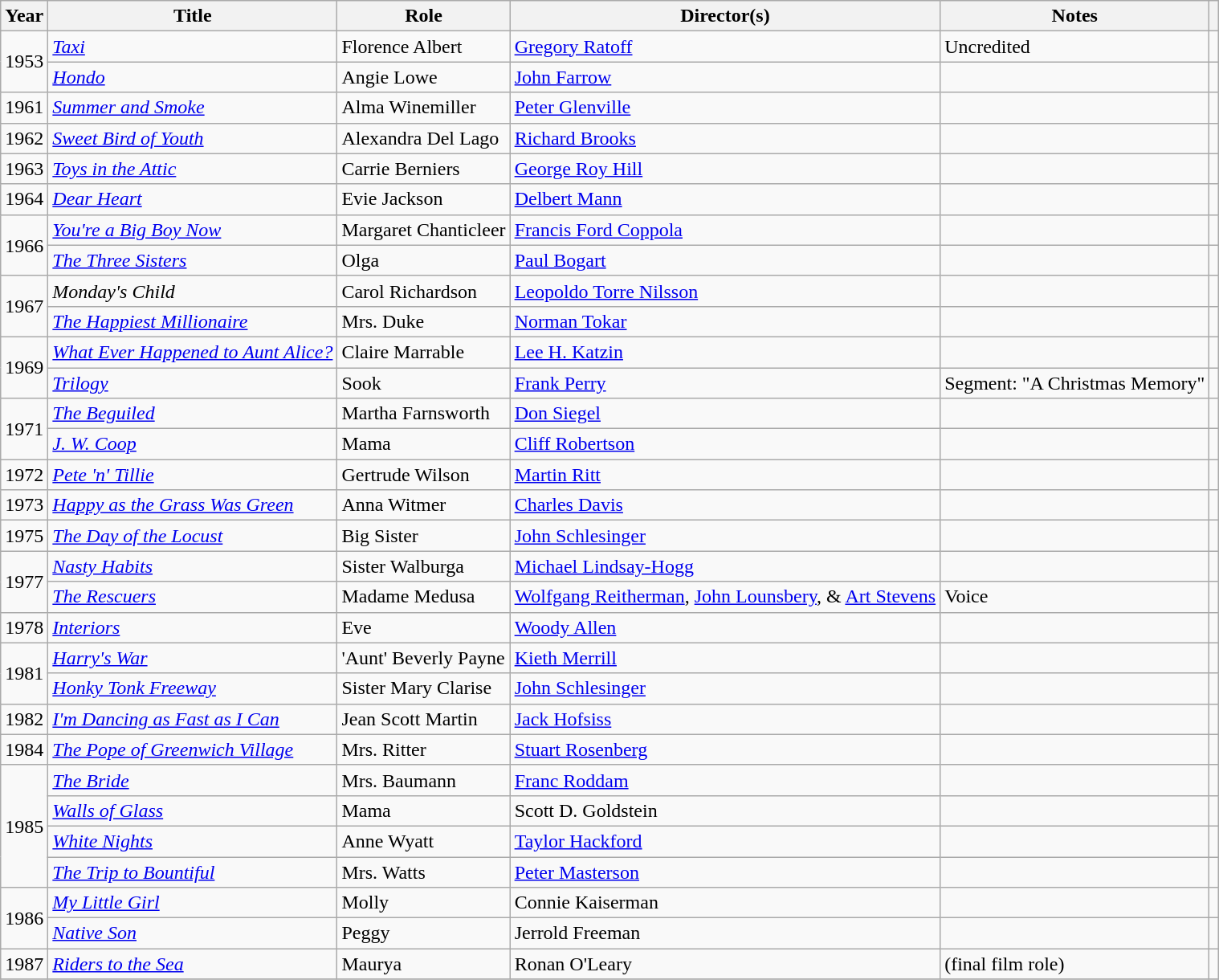<table class="wikitable plainrowheaders sortable">
<tr>
<th scope="col">Year</th>
<th scope="col">Title</th>
<th scope="col">Role</th>
<th scope="col">Director(s)</th>
<th scope="col">Notes</th>
<th class="unsortable"></th>
</tr>
<tr>
<td rowspan="2">1953</td>
<td><em><a href='#'>Taxi</a></em></td>
<td>Florence Albert</td>
<td><a href='#'>Gregory Ratoff</a></td>
<td>Uncredited</td>
<td align=center></td>
</tr>
<tr>
<td><em><a href='#'>Hondo</a></em></td>
<td>Angie Lowe</td>
<td><a href='#'>John Farrow</a></td>
<td></td>
<td align=center></td>
</tr>
<tr>
<td>1961</td>
<td><em><a href='#'>Summer and Smoke</a></em></td>
<td>Alma Winemiller</td>
<td><a href='#'>Peter Glenville</a></td>
<td></td>
<td align=center></td>
</tr>
<tr>
<td>1962</td>
<td><em><a href='#'>Sweet Bird of Youth</a></em></td>
<td>Alexandra Del Lago</td>
<td><a href='#'>Richard Brooks</a></td>
<td></td>
<td align=center></td>
</tr>
<tr>
<td>1963</td>
<td><em><a href='#'>Toys in the Attic</a></em></td>
<td>Carrie Berniers</td>
<td><a href='#'>George Roy Hill</a></td>
<td></td>
<td align=center></td>
</tr>
<tr>
<td>1964</td>
<td><em><a href='#'>Dear Heart</a></em></td>
<td>Evie Jackson</td>
<td><a href='#'>Delbert Mann</a></td>
<td></td>
<td align=center></td>
</tr>
<tr>
<td rowspan="2">1966</td>
<td><em><a href='#'>You're a Big Boy Now</a></em></td>
<td>Margaret Chanticleer</td>
<td><a href='#'>Francis Ford Coppola</a></td>
<td></td>
<td align=center></td>
</tr>
<tr>
<td><em><a href='#'>The Three Sisters</a></em></td>
<td>Olga</td>
<td><a href='#'>Paul Bogart</a></td>
<td></td>
<td align=center></td>
</tr>
<tr>
<td rowspan="2">1967</td>
<td><em>Monday's Child</em></td>
<td>Carol Richardson</td>
<td><a href='#'>Leopoldo Torre Nilsson</a></td>
<td></td>
<td align=center></td>
</tr>
<tr>
<td><em><a href='#'>The Happiest Millionaire</a></em></td>
<td>Mrs. Duke</td>
<td><a href='#'>Norman Tokar</a></td>
<td></td>
<td align=center></td>
</tr>
<tr>
<td rowspan="2">1969</td>
<td><em><a href='#'>What Ever Happened to Aunt Alice?</a></em></td>
<td>Claire Marrable</td>
<td><a href='#'>Lee H. Katzin</a></td>
<td></td>
<td align=center></td>
</tr>
<tr>
<td><em><a href='#'>Trilogy</a></em></td>
<td>Sook</td>
<td><a href='#'>Frank Perry</a></td>
<td>Segment: "A Christmas Memory"</td>
<td align=center></td>
</tr>
<tr>
<td rowspan="2">1971</td>
<td><em><a href='#'>The Beguiled</a></em></td>
<td>Martha Farnsworth</td>
<td><a href='#'>Don Siegel</a></td>
<td></td>
<td align=center></td>
</tr>
<tr>
<td><em><a href='#'>J. W. Coop</a></em></td>
<td>Mama</td>
<td><a href='#'>Cliff Robertson</a></td>
<td></td>
<td align=center></td>
</tr>
<tr>
<td>1972</td>
<td><em><a href='#'>Pete 'n' Tillie</a></em></td>
<td>Gertrude Wilson</td>
<td><a href='#'>Martin Ritt</a></td>
<td></td>
<td align=center></td>
</tr>
<tr>
<td>1973</td>
<td><em><a href='#'>Happy as the Grass Was Green</a></em></td>
<td>Anna Witmer</td>
<td><a href='#'>Charles Davis</a></td>
<td></td>
<td align=center></td>
</tr>
<tr>
<td>1975</td>
<td><em><a href='#'>The Day of the Locust</a></em></td>
<td>Big Sister</td>
<td><a href='#'>John Schlesinger</a></td>
<td></td>
<td align=center></td>
</tr>
<tr>
<td rowspan="2">1977</td>
<td><em><a href='#'>Nasty Habits</a></em></td>
<td>Sister Walburga</td>
<td><a href='#'>Michael Lindsay-Hogg</a></td>
<td></td>
<td align=center></td>
</tr>
<tr>
<td><em><a href='#'>The Rescuers</a></em></td>
<td>Madame Medusa</td>
<td><a href='#'>Wolfgang Reitherman</a>, <a href='#'>John Lounsbery</a>, & <a href='#'>Art Stevens</a></td>
<td>Voice</td>
<td align=center></td>
</tr>
<tr>
<td>1978</td>
<td><em><a href='#'>Interiors</a></em></td>
<td>Eve</td>
<td><a href='#'>Woody Allen</a></td>
<td></td>
<td align=center></td>
</tr>
<tr>
<td rowspan="2">1981</td>
<td><em><a href='#'>Harry's War</a></em></td>
<td>'Aunt' Beverly Payne</td>
<td><a href='#'>Kieth Merrill</a></td>
<td></td>
<td align=center></td>
</tr>
<tr>
<td><em><a href='#'>Honky Tonk Freeway</a></em></td>
<td>Sister Mary Clarise</td>
<td><a href='#'>John Schlesinger</a></td>
<td></td>
<td align=center></td>
</tr>
<tr>
<td>1982</td>
<td><em><a href='#'>I'm Dancing as Fast as I Can</a></em></td>
<td>Jean Scott Martin</td>
<td><a href='#'>Jack Hofsiss</a></td>
<td></td>
<td align=center></td>
</tr>
<tr>
<td>1984</td>
<td><em><a href='#'>The Pope of Greenwich Village</a></em></td>
<td>Mrs. Ritter</td>
<td><a href='#'>Stuart Rosenberg</a></td>
<td></td>
<td align=center></td>
</tr>
<tr>
<td rowspan="4">1985</td>
<td><em><a href='#'>The Bride</a></em></td>
<td>Mrs. Baumann</td>
<td><a href='#'>Franc Roddam</a></td>
<td></td>
<td align=center></td>
</tr>
<tr>
<td><em><a href='#'>Walls of Glass</a></em></td>
<td>Mama</td>
<td>Scott D. Goldstein</td>
<td></td>
<td align=center></td>
</tr>
<tr>
<td><em><a href='#'>White Nights</a></em></td>
<td>Anne Wyatt</td>
<td><a href='#'>Taylor Hackford</a></td>
<td></td>
<td align=center></td>
</tr>
<tr>
<td><em><a href='#'>The Trip to Bountiful</a></em></td>
<td>Mrs. Watts</td>
<td><a href='#'>Peter Masterson</a></td>
<td></td>
<td align=center></td>
</tr>
<tr>
<td rowspan="2">1986</td>
<td><em><a href='#'>My Little Girl</a></em></td>
<td>Molly</td>
<td>Connie Kaiserman</td>
<td></td>
<td align=center></td>
</tr>
<tr>
<td><em><a href='#'>Native Son</a></em></td>
<td>Peggy</td>
<td>Jerrold Freeman</td>
<td></td>
<td align=center></td>
</tr>
<tr>
<td>1987</td>
<td><em><a href='#'>Riders to the Sea</a></em></td>
<td>Maurya</td>
<td>Ronan O'Leary</td>
<td>(final film role)</td>
<td align=center></td>
</tr>
<tr>
</tr>
</table>
